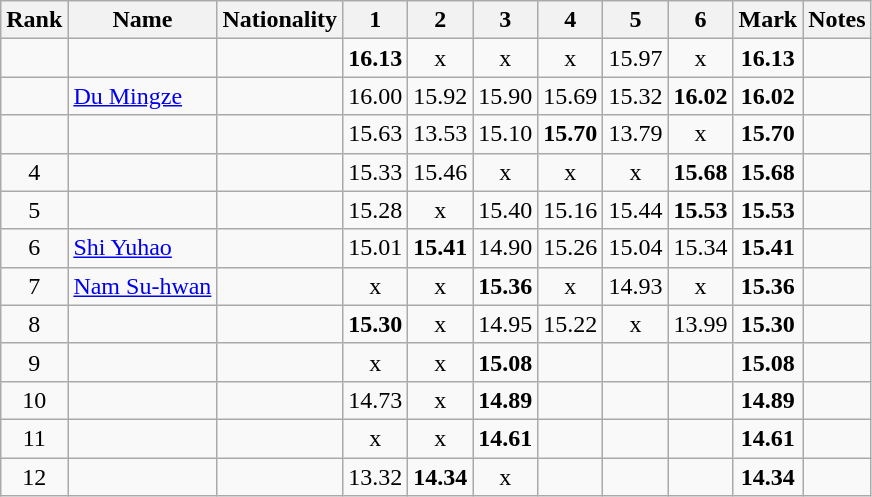<table class="wikitable sortable" style="text-align:center">
<tr>
<th>Rank</th>
<th>Name</th>
<th>Nationality</th>
<th>1</th>
<th>2</th>
<th>3</th>
<th>4</th>
<th>5</th>
<th>6</th>
<th>Mark</th>
<th>Notes</th>
</tr>
<tr>
<td></td>
<td align=left></td>
<td align=left></td>
<td><strong>16.13</strong></td>
<td>x</td>
<td>x</td>
<td>x</td>
<td>15.97</td>
<td>x</td>
<td><strong>16.13</strong></td>
<td></td>
</tr>
<tr>
<td></td>
<td align=left><a href='#'>Du Mingze</a></td>
<td align=left></td>
<td>16.00</td>
<td>15.92</td>
<td>15.90</td>
<td>15.69</td>
<td>15.32</td>
<td><strong>16.02</strong></td>
<td><strong>16.02</strong></td>
<td></td>
</tr>
<tr>
<td></td>
<td align=left></td>
<td align=left></td>
<td>15.63</td>
<td>13.53</td>
<td>15.10</td>
<td><strong>15.70</strong></td>
<td>13.79</td>
<td>x</td>
<td><strong>15.70</strong></td>
<td></td>
</tr>
<tr>
<td>4</td>
<td align=left></td>
<td align=left></td>
<td>15.33</td>
<td>15.46</td>
<td>x</td>
<td>x</td>
<td>x</td>
<td><strong>15.68</strong></td>
<td><strong>15.68</strong></td>
<td></td>
</tr>
<tr>
<td>5</td>
<td align=left></td>
<td align=left></td>
<td>15.28</td>
<td>x</td>
<td>15.40</td>
<td>15.16</td>
<td>15.44</td>
<td><strong>15.53</strong></td>
<td><strong>15.53</strong></td>
<td></td>
</tr>
<tr>
<td>6</td>
<td align=left><a href='#'>Shi Yuhao</a></td>
<td align=left></td>
<td>15.01</td>
<td><strong>15.41</strong></td>
<td>14.90</td>
<td>15.26</td>
<td>15.04</td>
<td>15.34</td>
<td><strong>15.41</strong></td>
<td></td>
</tr>
<tr>
<td>7</td>
<td align=left><a href='#'>Nam Su-hwan</a></td>
<td align=left></td>
<td>x</td>
<td>x</td>
<td><strong>15.36</strong></td>
<td>x</td>
<td>14.93</td>
<td>x</td>
<td><strong>15.36</strong></td>
<td></td>
</tr>
<tr>
<td>8</td>
<td align=left></td>
<td align=left></td>
<td><strong>15.30</strong></td>
<td>x</td>
<td>14.95</td>
<td>15.22</td>
<td>x</td>
<td>13.99</td>
<td><strong>15.30</strong></td>
<td></td>
</tr>
<tr>
<td>9</td>
<td align=left></td>
<td align=left></td>
<td>x</td>
<td>x</td>
<td><strong>15.08</strong></td>
<td></td>
<td></td>
<td></td>
<td><strong>15.08</strong></td>
<td></td>
</tr>
<tr>
<td>10</td>
<td align=left></td>
<td align=left></td>
<td>14.73</td>
<td>x</td>
<td><strong>14.89</strong></td>
<td></td>
<td></td>
<td></td>
<td><strong>14.89</strong></td>
<td></td>
</tr>
<tr>
<td>11</td>
<td align=left></td>
<td align=left></td>
<td>x</td>
<td>x</td>
<td><strong>14.61</strong></td>
<td></td>
<td></td>
<td></td>
<td><strong>14.61</strong></td>
<td></td>
</tr>
<tr>
<td>12</td>
<td align=left></td>
<td align=left></td>
<td>13.32</td>
<td><strong>14.34</strong></td>
<td>x</td>
<td></td>
<td></td>
<td></td>
<td><strong>14.34</strong></td>
<td></td>
</tr>
</table>
